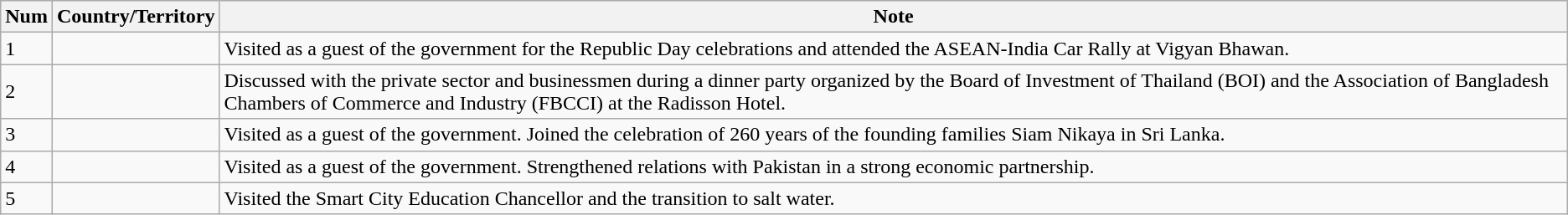<table class="wikitable">
<tr>
<th>Num</th>
<th>Country/Territory</th>
<th>Note</th>
</tr>
<tr>
<td>1</td>
<td></td>
<td>Visited as a guest of the government for the Republic Day celebrations and attended the ASEAN-India Car Rally at Vigyan Bhawan.</td>
</tr>
<tr>
<td>2</td>
<td></td>
<td>Discussed with the private sector and businessmen during a dinner party organized by the Board of Investment of Thailand (BOI) and the Association of Bangladesh Chambers of Commerce and Industry (FBCCI) at the Radisson Hotel.</td>
</tr>
<tr>
<td>3</td>
<td></td>
<td>Visited as a guest of the government. Joined the celebration of 260 years of the founding families Siam Nikaya in Sri Lanka.</td>
</tr>
<tr>
<td>4</td>
<td></td>
<td>Visited as a guest of the government. Strengthened relations with Pakistan in a strong economic partnership.</td>
</tr>
<tr>
<td>5</td>
<td></td>
<td>Visited the Smart City Education Chancellor and the transition to salt water.</td>
</tr>
</table>
